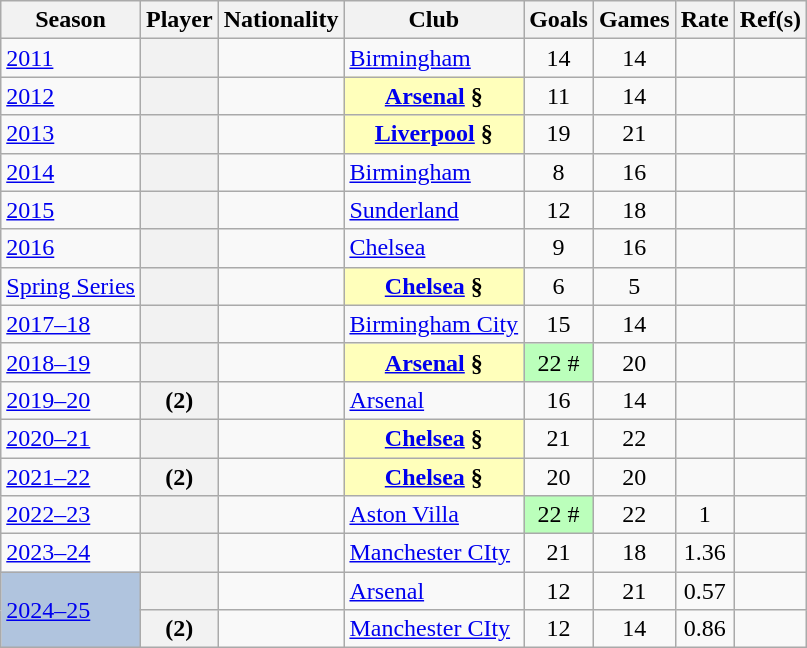<table class="wikitable sortable plainrowheaders">
<tr>
<th scope="col">Season</th>
<th scope="col">Player</th>
<th scope="col">Nationality</th>
<th scope="col">Club</th>
<th scope="col">Goals</th>
<th scope="col">Games</th>
<th scope="col">Rate</th>
<th scope="col" class="unsortable">Ref(s)</th>
</tr>
<tr>
<td><a href='#'>2011</a></td>
<th scope="row"></th>
<td></td>
<td><a href='#'>Birmingham</a></td>
<td style="text-align:center">14</td>
<td style="text-align:center">14</td>
<td style="text-align:center"></td>
<td align="center"></td>
</tr>
<tr>
<td><a href='#'>2012</a></td>
<th scope="row"></th>
<td></td>
<th scope="row" style="background:#ffb"><a href='#'>Arsenal</a> §</th>
<td style="text-align:center">11</td>
<td style="text-align:center">14</td>
<td style="text-align:center"></td>
<td align="center"></td>
</tr>
<tr>
<td><a href='#'>2013</a></td>
<th scope="row"></th>
<td></td>
<th scope="row" style="background:#ffb"><a href='#'>Liverpool</a> §</th>
<td style="text-align:center">19</td>
<td style="text-align:center">21</td>
<td style="text-align:center"></td>
<td align="center"></td>
</tr>
<tr>
<td><a href='#'>2014</a></td>
<th scope="row"></th>
<td></td>
<td><a href='#'>Birmingham</a></td>
<td style="text-align:center">8</td>
<td style="text-align:center">16</td>
<td style="text-align:center"></td>
<td align="center"></td>
</tr>
<tr>
<td><a href='#'>2015</a></td>
<th scope="row"></th>
<td></td>
<td><a href='#'>Sunderland</a></td>
<td style="text-align:center">12</td>
<td style="text-align:center">18</td>
<td style="text-align:center"></td>
<td align="center"></td>
</tr>
<tr>
<td><a href='#'>2016</a></td>
<th scope="row"></th>
<td></td>
<td><a href='#'>Chelsea</a></td>
<td style="text-align:center">9</td>
<td style="text-align:center">16</td>
<td style="text-align:center"></td>
<td style="text-align:center"></td>
</tr>
<tr>
<td><a href='#'>Spring Series</a></td>
<th scope="row"></th>
<td></td>
<th scope="row" style="background:#ffb"><a href='#'>Chelsea</a> §</th>
<td style="text-align:center">6</td>
<td style="text-align:center">5</td>
<td style="text-align:center"></td>
<td style="text-align:center"></td>
</tr>
<tr>
<td><a href='#'>2017–18</a></td>
<th scope="row"></th>
<td></td>
<td><a href='#'>Birmingham City</a></td>
<td style="text-align:center">15</td>
<td style="text-align:center">14</td>
<td style="text-align:center"></td>
<td style="text-align:center"></td>
</tr>
<tr>
<td><a href='#'>2018–19</a></td>
<th scope="row"></th>
<td></td>
<th scope="row" style="background:#ffb"><a href='#'>Arsenal</a> §</th>
<td style="text-align:center; background:#bbffbb">22 #</td>
<td style="text-align:center">20</td>
<td style="text-align:center"></td>
<td style="text-align:center"></td>
</tr>
<tr>
<td><a href='#'>2019–20</a></td>
<th scope="row"> (2)</th>
<td></td>
<td><a href='#'>Arsenal</a></td>
<td style="text-align:center">16</td>
<td style="text-align:center">14</td>
<td style="text-align:center"></td>
<td style="text-align:center"></td>
</tr>
<tr>
<td><a href='#'>2020–21</a></td>
<th scope="row"></th>
<td></td>
<th scope="row" style="background:#ffb"><a href='#'>Chelsea</a> §</th>
<td style="text-align:center">21</td>
<td style="text-align:center">22</td>
<td style="text-align:center"></td>
<td style="text-align:center"></td>
</tr>
<tr>
<td><a href='#'>2021–22</a></td>
<th scope="row"> (2)</th>
<td></td>
<th scope="row" style="background:#ffb"><a href='#'>Chelsea</a> §</th>
<td style="text-align:center">20</td>
<td style="text-align:center">20</td>
<td style="text-align:center"></td>
<td style="text-align:center"></td>
</tr>
<tr>
<td><a href='#'>2022–23</a></td>
<th scope="row"></th>
<td></td>
<td><a href='#'>Aston Villa</a></td>
<td style="text-align:center; background:#bbffbb">22 #</td>
<td style="text-align:center">22</td>
<td style="text-align:center">1</td>
<td style="text-align:center"></td>
</tr>
<tr>
<td><a href='#'>2023–24</a></td>
<th scope="row"></th>
<td></td>
<td><a href='#'>Manchester CIty</a></td>
<td style="text-align:center">21</td>
<td style="text-align:center">18</td>
<td style="text-align:center">1.36</td>
<td style="text-align:center"></td>
</tr>
<tr>
<td rowspan="2" style="background:#B0C4DE"><a href='#'>2024–25</a></td>
<th scope="row"></th>
<td></td>
<td><a href='#'>Arsenal</a></td>
<td style="text-align:center">12</td>
<td style="text-align:center">21</td>
<td style="text-align:center">0.57</td>
<td style="text-align:center"></td>
</tr>
<tr>
<th scope="row"> (2)</th>
<td></td>
<td><a href='#'>Manchester CIty</a></td>
<td style="text-align:center">12</td>
<td style="text-align:center">14</td>
<td style="text-align:center">0.86</td>
<td style="text-align:center"></td>
</tr>
</table>
